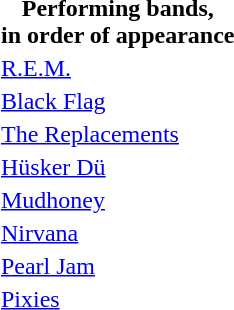<table align=right>
<tr>
<th>Performing bands,<br>in order of appearance</th>
</tr>
<tr>
<td><a href='#'>R.E.M.</a></td>
</tr>
<tr>
<td><a href='#'>Black Flag</a></td>
</tr>
<tr>
<td><a href='#'>The Replacements</a></td>
</tr>
<tr>
<td><a href='#'>Hüsker Dü</a></td>
</tr>
<tr>
<td><a href='#'>Mudhoney</a></td>
</tr>
<tr>
<td><a href='#'>Nirvana</a></td>
</tr>
<tr>
<td><a href='#'>Pearl Jam</a></td>
</tr>
<tr>
<td><a href='#'>Pixies</a></td>
</tr>
</table>
